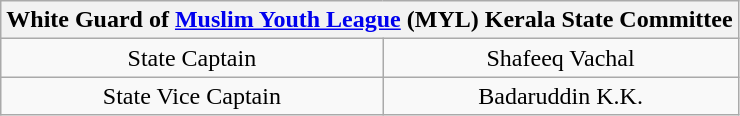<table class="wikitable" style="float:center; text-align:center; margin:0 0 0 1em;">
<tr>
<th colspan="2">White Guard of <a href='#'>Muslim Youth League</a> (MYL) Kerala State Committee </th>
</tr>
<tr>
<td>State Captain</td>
<td>Shafeeq Vachal</td>
</tr>
<tr>
<td>State Vice Captain</td>
<td>Badaruddin K.K.</td>
</tr>
</table>
